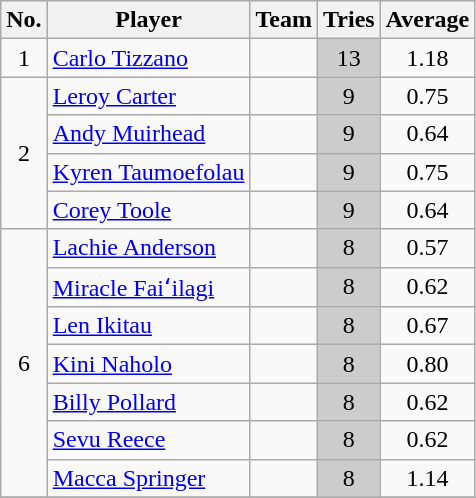<table class="wikitable sortable" style="text-align:center">
<tr>
<th>No.</th>
<th>Player</th>
<th>Team</th>
<th>Tries</th>
<th>Average</th>
</tr>
<tr>
<td>1</td>
<td style="text-align:left"> <a href='#'>Carlo Tizzano</a></td>
<td style="text-align:left"> </td>
<td style="background:#ccc">13</td>
<td>1.18</td>
</tr>
<tr>
<td rowspan="4">2</td>
<td style="text-align:left"> <a href='#'>Leroy Carter</a></td>
<td style="text-align:left"> </td>
<td style="background:#ccc">9</td>
<td>0.75</td>
</tr>
<tr>
<td style="text-align:left"> <a href='#'>Andy Muirhead</a></td>
<td style="text-align:left"> </td>
<td style="background:#ccc">9</td>
<td>0.64</td>
</tr>
<tr>
<td style="text-align:left"> <a href='#'>Kyren Taumoefolau</a></td>
<td style="text-align:left"> </td>
<td style="background:#ccc">9</td>
<td>0.75</td>
</tr>
<tr>
<td style="text-align:left"> <a href='#'>Corey Toole</a></td>
<td style="text-align:left"> </td>
<td style="background:#ccc">9</td>
<td>0.64</td>
</tr>
<tr>
<td rowspan="7">6</td>
<td style="text-align:left"> <a href='#'>Lachie Anderson</a></td>
<td style="text-align:left"> </td>
<td style="background:#ccc">8</td>
<td>0.57</td>
</tr>
<tr>
<td style="text-align:left"> <a href='#'>Miracle Faiʻilagi</a></td>
<td style="text-align:left"> </td>
<td style="background:#ccc">8</td>
<td>0.62</td>
</tr>
<tr>
<td style="text-align:left"> <a href='#'>Len Ikitau</a></td>
<td style="text-align:left"> </td>
<td style="background:#ccc">8</td>
<td>0.67</td>
</tr>
<tr>
<td style="text-align:left"> <a href='#'>Kini Naholo</a></td>
<td style="text-align:left"> </td>
<td style="background:#ccc">8</td>
<td>0.80</td>
</tr>
<tr>
<td style="text-align:left"> <a href='#'>Billy Pollard</a></td>
<td style="text-align:left"> </td>
<td style="background:#ccc">8</td>
<td>0.62</td>
</tr>
<tr>
<td style="text-align:left"> <a href='#'>Sevu Reece</a></td>
<td style="text-align:left"> </td>
<td style="background:#ccc">8</td>
<td>0.62</td>
</tr>
<tr>
<td style="text-align:left"> <a href='#'>Macca Springer</a></td>
<td style="text-align:left"> </td>
<td style="background:#ccc">8</td>
<td>1.14</td>
</tr>
<tr>
</tr>
</table>
